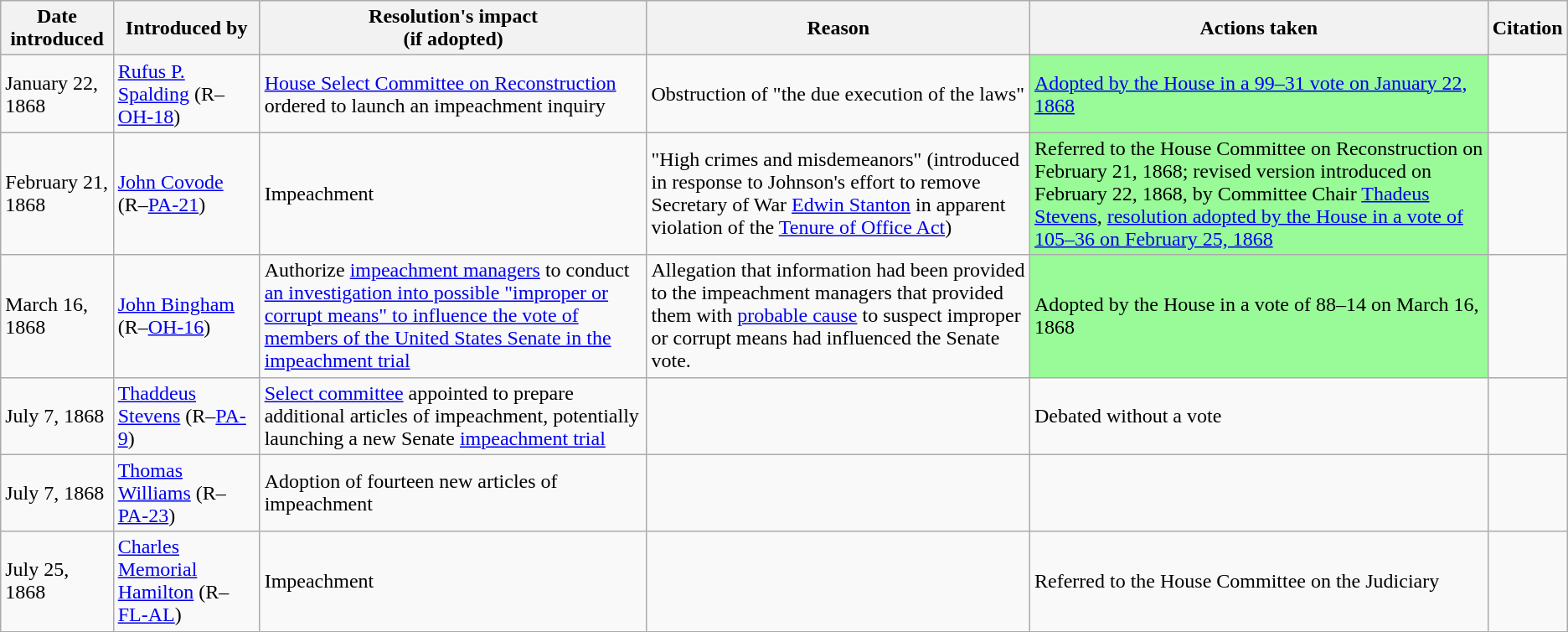<table class=wikitable>
<tr>
<th>Date introduced</th>
<th>Introduced by</th>
<th>Resolution's impact<br>(if adopted)</th>
<th>Reason</th>
<th>Actions taken</th>
<th>Citation</th>
</tr>
<tr>
<td>January 22, 1868</td>
<td><a href='#'>Rufus P. Spalding</a> (R–<a href='#'>OH-18</a>)</td>
<td><a href='#'>House Select Committee on Reconstruction</a> ordered to launch an impeachment inquiry</td>
<td>Obstruction of "the due execution of the laws"</td>
<td style="background: PaleGreen; color: black"><a href='#'>Adopted by the House in a 99–31 vote on January 22, 1868</a></td>
<td></td>
</tr>
<tr>
<td>February 21, 1868</td>
<td><a href='#'>John Covode</a> (R–<a href='#'>PA-21</a>)</td>
<td>Impeachment</td>
<td>"High crimes and misdemeanors" (introduced in response to Johnson's effort to remove Secretary of War <a href='#'>Edwin Stanton</a> in apparent violation of the <a href='#'>Tenure of Office Act</a>)</td>
<td style="background: PaleGreen; color: black">Referred to the House Committee on Reconstruction on February 21, 1868; revised version introduced on February 22, 1868, by Committee Chair <a href='#'>Thadeus Stevens</a>, <a href='#'>resolution adopted by the House in a vote of 105–36 on February 25, 1868</a></td>
<td></td>
</tr>
<tr>
<td>March 16, 1868</td>
<td><a href='#'>John Bingham</a> (R–<a href='#'>OH-16</a>)</td>
<td>Authorize <a href='#'>impeachment managers</a> to conduct <a href='#'>an investigation into possible "improper or corrupt means" to influence the vote of members of the United States Senate in the impeachment trial</a></td>
<td>Allegation that information had been provided to the impeachment managers that provided them with <a href='#'>probable cause</a> to suspect improper or corrupt means had influenced the Senate vote.</td>
<td style="background: PaleGreen; color: black">Adopted by the House in a vote of 88–14 on March 16, 1868</td>
<td></td>
</tr>
<tr>
<td>July 7, 1868</td>
<td><a href='#'>Thaddeus Stevens</a> (R–<a href='#'>PA-9</a>)</td>
<td><a href='#'>Select committee</a> appointed to prepare additional articles of impeachment, potentially launching a new Senate <a href='#'>impeachment trial</a></td>
<td></td>
<td>Debated without a vote</td>
<td></td>
</tr>
<tr>
<td>July 7, 1868</td>
<td><a href='#'>Thomas Williams</a> (R–<a href='#'>PA-23</a>)</td>
<td>Adoption of fourteen new articles of impeachment</td>
<td></td>
<td></td>
<td></td>
</tr>
<tr>
<td>July 25, 1868</td>
<td><a href='#'>Charles Memorial Hamilton</a> (R–<a href='#'>FL-AL</a>)</td>
<td>Impeachment</td>
<td></td>
<td>Referred to the House Committee on the Judiciary</td>
<td></td>
</tr>
</table>
